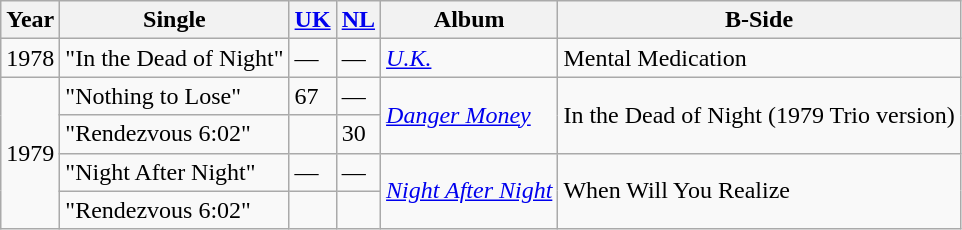<table class="wikitable">
<tr>
<th>Year</th>
<th>Single</th>
<th><a href='#'>UK</a></th>
<th><a href='#'>NL</a></th>
<th>Album</th>
<th>B-Side</th>
</tr>
<tr>
<td>1978</td>
<td>"In the Dead of Night"</td>
<td>—</td>
<td>—</td>
<td><em><a href='#'>U.K.</a></em></td>
<td>Mental Medication</td>
</tr>
<tr>
<td rowspan=4>1979</td>
<td>"Nothing to Lose"</td>
<td>67</td>
<td>—</td>
<td rowspan=2><em><a href='#'>Danger Money</a></em></td>
<td rowspan=2>In the Dead of Night (1979 Trio version)</td>
</tr>
<tr>
<td>"Rendezvous 6:02"</td>
<td></td>
<td>30</td>
</tr>
<tr>
<td>"Night After Night"</td>
<td>—</td>
<td>—</td>
<td rowspan=2><em><a href='#'>Night After Night</a></em></td>
<td rowspan=2>When Will You Realize</td>
</tr>
<tr>
<td>"Rendezvous 6:02"</td>
<td></td>
<td></td>
</tr>
</table>
